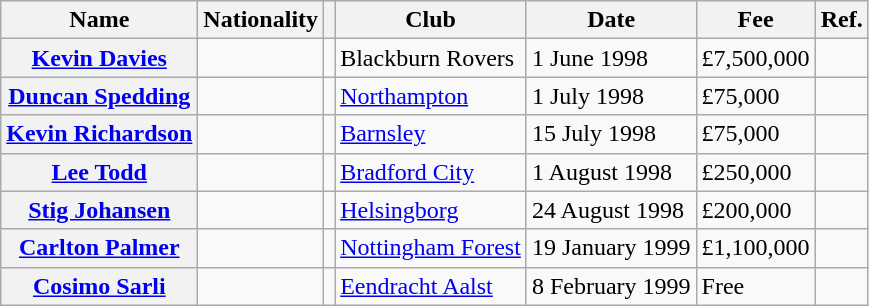<table class="wikitable plainrowheaders">
<tr>
<th scope="col">Name</th>
<th scope="col">Nationality</th>
<th scope="col"></th>
<th scope="col">Club</th>
<th scope="col">Date</th>
<th scope="col">Fee</th>
<th scope="col">Ref.</th>
</tr>
<tr>
<th scope="row"><a href='#'>Kevin Davies</a></th>
<td></td>
<td align="center"></td>
<td> Blackburn Rovers</td>
<td>1 June 1998</td>
<td>£7,500,000</td>
<td align="center"></td>
</tr>
<tr>
<th scope="row"><a href='#'>Duncan Spedding</a></th>
<td></td>
<td align="center"></td>
<td> <a href='#'>Northampton</a></td>
<td>1 July 1998</td>
<td>£75,000</td>
<td align="center"></td>
</tr>
<tr>
<th scope="row"><a href='#'>Kevin Richardson</a></th>
<td></td>
<td align="center"></td>
<td> <a href='#'>Barnsley</a></td>
<td>15 July 1998</td>
<td>£75,000</td>
<td align="center"></td>
</tr>
<tr>
<th scope="row"><a href='#'>Lee Todd</a></th>
<td></td>
<td align="center"></td>
<td> <a href='#'>Bradford City</a></td>
<td>1 August 1998</td>
<td>£250,000</td>
<td align="center"></td>
</tr>
<tr>
<th scope="row"><a href='#'>Stig Johansen</a></th>
<td></td>
<td align="center"></td>
<td> <a href='#'>Helsingborg</a></td>
<td>24 August 1998</td>
<td>£200,000</td>
<td align="center"></td>
</tr>
<tr>
<th scope="row"><a href='#'>Carlton Palmer</a></th>
<td></td>
<td align="center"></td>
<td> <a href='#'>Nottingham Forest</a></td>
<td>19 January 1999</td>
<td>£1,100,000</td>
<td align="center"></td>
</tr>
<tr>
<th scope="row"><a href='#'>Cosimo Sarli</a></th>
<td></td>
<td align="center"></td>
<td> <a href='#'>Eendracht Aalst</a></td>
<td>8 February 1999</td>
<td>Free</td>
<td align="center"></td>
</tr>
</table>
